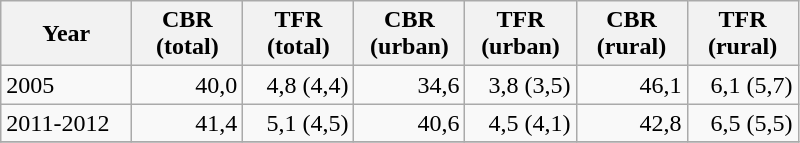<table class="wikitable">
<tr>
<th style="width:60pt;">Year</th>
<th style="width:50pt;">CBR (total)</th>
<th style="width:50pt;">TFR (total)</th>
<th style="width:50pt;">CBR (urban)</th>
<th style="width:50pt;">TFR (urban)</th>
<th style="width:50pt;">CBR (rural)</th>
<th style="width:50pt;">TFR (rural)</th>
</tr>
<tr>
<td>2005</td>
<td style="text-align:right;">40,0</td>
<td style="text-align:right;">4,8 (4,4)</td>
<td style="text-align:right;">34,6</td>
<td style="text-align:right;">3,8 (3,5)</td>
<td style="text-align:right;">46,1</td>
<td style="text-align:right;">6,1 (5,7)</td>
</tr>
<tr>
<td>2011-2012</td>
<td style="text-align:right;">41,4</td>
<td style="text-align:right;">5,1 (4,5)</td>
<td style="text-align:right;">40,6</td>
<td style="text-align:right;">4,5 (4,1)</td>
<td style="text-align:right;">42,8</td>
<td style="text-align:right;">6,5 (5,5)</td>
</tr>
<tr>
</tr>
</table>
